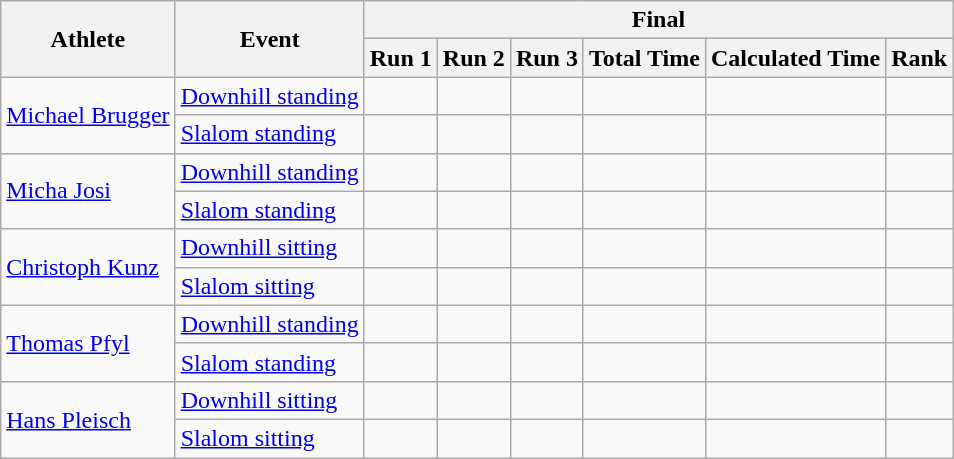<table class="wikitable" style="font-size:100%">
<tr>
<th rowspan="2">Athlete</th>
<th rowspan="2">Event</th>
<th colspan="6">Final</th>
</tr>
<tr>
<th>Run 1</th>
<th>Run 2</th>
<th>Run 3</th>
<th>Total Time</th>
<th>Calculated Time</th>
<th>Rank</th>
</tr>
<tr>
<td rowspan=2><a href='#'>Michael Brugger</a></td>
<td><a href='#'>Downhill standing</a></td>
<td align="center"></td>
<td align="center"></td>
<td align="center"></td>
<td align="center"></td>
<td align="center"></td>
<td align="center"></td>
</tr>
<tr>
<td><a href='#'>Slalom standing</a></td>
<td align="center"></td>
<td align="center"></td>
<td align="center"></td>
<td align="center"></td>
<td align="center"></td>
<td align="center"></td>
</tr>
<tr>
<td rowspan=2><a href='#'>Micha Josi</a></td>
<td><a href='#'>Downhill standing</a></td>
<td align="center"></td>
<td align="center"></td>
<td align="center"></td>
<td align="center"></td>
<td align="center"></td>
<td align="center"></td>
</tr>
<tr>
<td><a href='#'>Slalom standing</a></td>
<td align="center"></td>
<td align="center"></td>
<td align="center"></td>
<td align="center"></td>
<td align="center"></td>
<td align="center"></td>
</tr>
<tr>
<td rowspan=2><a href='#'>Christoph Kunz</a></td>
<td><a href='#'>Downhill sitting</a></td>
<td align="center"></td>
<td align="center"></td>
<td align="center"></td>
<td align="center"></td>
<td align="center"></td>
<td align="center"></td>
</tr>
<tr>
<td><a href='#'>Slalom sitting</a></td>
<td align="center"></td>
<td align="center"></td>
<td align="center"></td>
<td align="center"></td>
<td align="center"></td>
<td align="center"></td>
</tr>
<tr>
<td rowspan=2><a href='#'>Thomas Pfyl</a></td>
<td><a href='#'>Downhill standing</a></td>
<td align="center"></td>
<td align="center"></td>
<td align="center"></td>
<td align="center"></td>
<td align="center"></td>
<td align="center"></td>
</tr>
<tr>
<td><a href='#'>Slalom standing</a></td>
<td align="center"></td>
<td align="center"></td>
<td align="center"></td>
<td align="center"></td>
<td align="center"></td>
<td align="center"></td>
</tr>
<tr>
<td rowspan=2><a href='#'>Hans Pleisch</a></td>
<td><a href='#'>Downhill sitting</a></td>
<td align="center"></td>
<td align="center"></td>
<td align="center"></td>
<td align="center"></td>
<td align="center"></td>
<td align="center"></td>
</tr>
<tr>
<td><a href='#'>Slalom sitting</a></td>
<td align="center"></td>
<td align="center"></td>
<td align="center"></td>
<td align="center"></td>
<td align="center"></td>
<td align="center"></td>
</tr>
</table>
